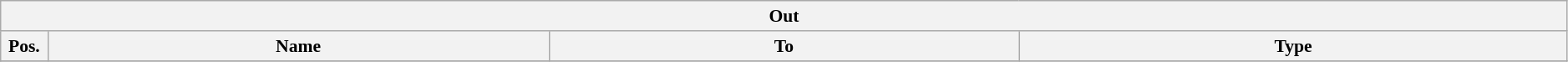<table class="wikitable" style="font-size:90%;width:99%;">
<tr>
<th colspan="4">Out</th>
</tr>
<tr>
<th width=3%>Pos.</th>
<th width=32%>Name</th>
<th width=30%>To</th>
<th width=35%>Type</th>
</tr>
<tr>
</tr>
</table>
